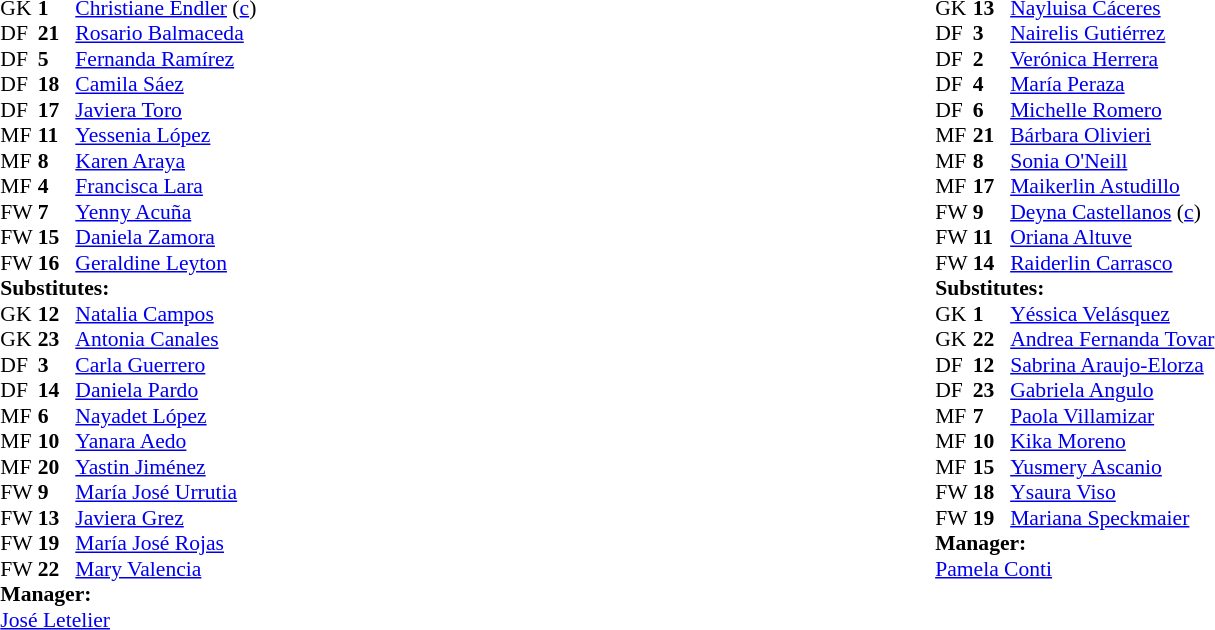<table width="100%">
<tr>
<td style="vertical-align:top; width:40%"><br><table style="font-size:90%; margin:0.2em auto;" cellspacing="0" cellpadding="0">
<tr>
<th width=25></th>
<th width=25></th>
</tr>
<tr>
<td>GK</td>
<td><strong>1</strong></td>
<td><a href='#'>Christiane Endler</a> (<a href='#'>c</a>)</td>
</tr>
<tr>
<td>DF</td>
<td><strong>21</strong></td>
<td><a href='#'>Rosario Balmaceda</a></td>
<td></td>
</tr>
<tr>
<td>DF</td>
<td><strong>5</strong></td>
<td><a href='#'>Fernanda Ramírez</a></td>
<td></td>
<td></td>
</tr>
<tr>
<td>DF</td>
<td><strong>18</strong></td>
<td><a href='#'>Camila Sáez</a></td>
</tr>
<tr>
<td>DF</td>
<td><strong>17</strong></td>
<td><a href='#'>Javiera Toro</a></td>
<td></td>
</tr>
<tr>
<td>MF</td>
<td><strong>11</strong></td>
<td><a href='#'>Yessenia López</a></td>
</tr>
<tr>
<td>MF</td>
<td><strong>8</strong></td>
<td><a href='#'>Karen Araya</a></td>
</tr>
<tr>
<td>MF</td>
<td><strong>4</strong></td>
<td><a href='#'>Francisca Lara</a></td>
</tr>
<tr>
<td>FW</td>
<td><strong>7</strong></td>
<td><a href='#'>Yenny Acuña</a></td>
<td></td>
<td></td>
</tr>
<tr>
<td>FW</td>
<td><strong>15</strong></td>
<td><a href='#'>Daniela Zamora</a></td>
</tr>
<tr>
<td>FW</td>
<td><strong>16</strong></td>
<td><a href='#'>Geraldine Leyton</a></td>
<td></td>
<td></td>
</tr>
<tr>
<td colspan=3><strong>Substitutes:</strong></td>
</tr>
<tr>
<td>GK</td>
<td><strong>12</strong></td>
<td><a href='#'>Natalia Campos</a></td>
</tr>
<tr>
<td>GK</td>
<td><strong>23</strong></td>
<td><a href='#'>Antonia Canales</a></td>
</tr>
<tr>
<td>DF</td>
<td><strong>3</strong></td>
<td><a href='#'>Carla Guerrero</a></td>
<td></td>
<td></td>
</tr>
<tr>
<td>DF</td>
<td><strong>14</strong></td>
<td><a href='#'>Daniela Pardo</a></td>
</tr>
<tr>
<td>MF</td>
<td><strong>6</strong></td>
<td><a href='#'>Nayadet López</a></td>
</tr>
<tr>
<td>MF</td>
<td><strong>10</strong></td>
<td><a href='#'>Yanara Aedo</a></td>
</tr>
<tr>
<td>MF</td>
<td><strong>20</strong></td>
<td><a href='#'>Yastin Jiménez</a></td>
<td></td>
<td></td>
</tr>
<tr>
<td>FW</td>
<td><strong>9</strong></td>
<td><a href='#'>María José Urrutia</a></td>
</tr>
<tr>
<td>FW</td>
<td><strong>13</strong></td>
<td><a href='#'>Javiera Grez</a></td>
<td></td>
<td></td>
</tr>
<tr>
<td>FW</td>
<td><strong>19</strong></td>
<td><a href='#'>María José Rojas</a></td>
</tr>
<tr>
<td>FW</td>
<td><strong>22</strong></td>
<td><a href='#'>Mary Valencia</a></td>
</tr>
<tr>
<td colspan=3><strong>Manager:</strong></td>
</tr>
<tr>
<td colspan="4"><a href='#'>José Letelier</a></td>
</tr>
</table>
</td>
<td style="vertical-align:top; width:50%"><br><table cellspacing="0" cellpadding="0" style="font-size:90%; margin:0.2em auto;">
<tr>
<th width=25></th>
<th width=25></th>
</tr>
<tr>
<td>GK</td>
<td><strong>13</strong></td>
<td><a href='#'>Nayluisa Cáceres</a></td>
</tr>
<tr>
<td>DF</td>
<td><strong>3</strong></td>
<td><a href='#'>Nairelis Gutiérrez</a></td>
<td></td>
<td></td>
</tr>
<tr>
<td>DF</td>
<td><strong>2</strong></td>
<td><a href='#'>Verónica Herrera</a></td>
</tr>
<tr>
<td>DF</td>
<td><strong>4</strong></td>
<td><a href='#'>María Peraza</a></td>
<td></td>
</tr>
<tr>
<td>DF</td>
<td><strong>6</strong></td>
<td><a href='#'>Michelle Romero</a></td>
</tr>
<tr>
<td>MF</td>
<td><strong>21</strong></td>
<td><a href='#'>Bárbara Olivieri</a></td>
</tr>
<tr>
<td>MF</td>
<td><strong>8</strong></td>
<td><a href='#'>Sonia O'Neill</a></td>
<td></td>
<td></td>
</tr>
<tr>
<td>MF</td>
<td><strong>17</strong></td>
<td><a href='#'>Maikerlin Astudillo</a></td>
<td></td>
<td></td>
</tr>
<tr>
<td>FW</td>
<td><strong>9</strong></td>
<td><a href='#'>Deyna Castellanos</a> (<a href='#'>c</a>)</td>
</tr>
<tr>
<td>FW</td>
<td><strong>11</strong></td>
<td><a href='#'>Oriana Altuve</a></td>
</tr>
<tr>
<td>FW</td>
<td><strong>14</strong></td>
<td><a href='#'>Raiderlin Carrasco</a></td>
<td></td>
<td></td>
</tr>
<tr>
<td colspan=3><strong>Substitutes:</strong></td>
</tr>
<tr>
<td>GK</td>
<td><strong>1</strong></td>
<td><a href='#'>Yéssica Velásquez</a></td>
</tr>
<tr>
<td>GK</td>
<td><strong>22</strong></td>
<td><a href='#'>Andrea Fernanda Tovar</a></td>
</tr>
<tr>
<td>DF</td>
<td><strong>12</strong></td>
<td><a href='#'>Sabrina Araujo-Elorza</a></td>
</tr>
<tr>
<td>DF</td>
<td><strong>23</strong></td>
<td><a href='#'>Gabriela Angulo</a></td>
<td></td>
<td></td>
</tr>
<tr>
<td>MF</td>
<td><strong>7</strong></td>
<td><a href='#'>Paola Villamizar</a></td>
<td></td>
<td></td>
</tr>
<tr>
<td>MF</td>
<td><strong>10</strong></td>
<td><a href='#'>Kika Moreno</a></td>
<td></td>
<td></td>
</tr>
<tr>
<td>MF</td>
<td><strong>15</strong></td>
<td><a href='#'>Yusmery Ascanio</a></td>
</tr>
<tr>
<td>FW</td>
<td><strong>18</strong></td>
<td><a href='#'>Ysaura Viso</a></td>
<td></td>
<td></td>
</tr>
<tr>
<td>FW</td>
<td><strong>19</strong></td>
<td><a href='#'>Mariana Speckmaier</a></td>
</tr>
<tr>
<td></td>
</tr>
<tr>
<td></td>
</tr>
<tr>
<td colspan=3><strong>Manager:</strong></td>
</tr>
<tr>
<td colspan="4"> <a href='#'>Pamela Conti</a></td>
</tr>
</table>
</td>
</tr>
</table>
